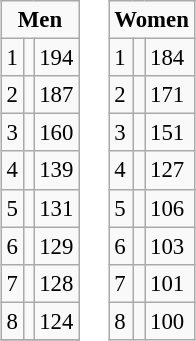<table>
<tr ---- valign="top">
<td><br><table class="wikitable" style="font-size: 95%">
<tr>
<td colspan="3" align="center"><strong>Men</strong></td>
</tr>
<tr>
<td>1</td>
<td align="left"></td>
<td>194</td>
</tr>
<tr>
<td>2</td>
<td align="left"></td>
<td>187</td>
</tr>
<tr>
<td>3</td>
<td align="left"></td>
<td>160</td>
</tr>
<tr>
<td>4</td>
<td align="left"></td>
<td>139</td>
</tr>
<tr>
<td>5</td>
<td align="left"></td>
<td>131</td>
</tr>
<tr>
<td>6</td>
<td align="left"></td>
<td>129</td>
</tr>
<tr>
<td>7</td>
<td align="left"></td>
<td>128</td>
</tr>
<tr>
<td>8</td>
<td align="left"></td>
<td>124</td>
</tr>
<tr>
</tr>
</table>
</td>
<td><br><table class="wikitable" style="font-size: 95%">
<tr>
<td colspan="3" align="center"><strong>Women</strong></td>
</tr>
<tr>
<td>1</td>
<td align="left"></td>
<td>184</td>
</tr>
<tr>
<td>2</td>
<td align="left"></td>
<td>171</td>
</tr>
<tr>
<td>3</td>
<td align="left"></td>
<td>151</td>
</tr>
<tr>
<td>4</td>
<td align="left"></td>
<td>127</td>
</tr>
<tr>
<td>5</td>
<td align="left"></td>
<td>106</td>
</tr>
<tr>
<td>6</td>
<td align="left"></td>
<td>103</td>
</tr>
<tr>
<td>7</td>
<td align="left"></td>
<td>101</td>
</tr>
<tr>
<td>8</td>
<td align="left"></td>
<td>100</td>
</tr>
</table>
</td>
<td></td>
</tr>
</table>
